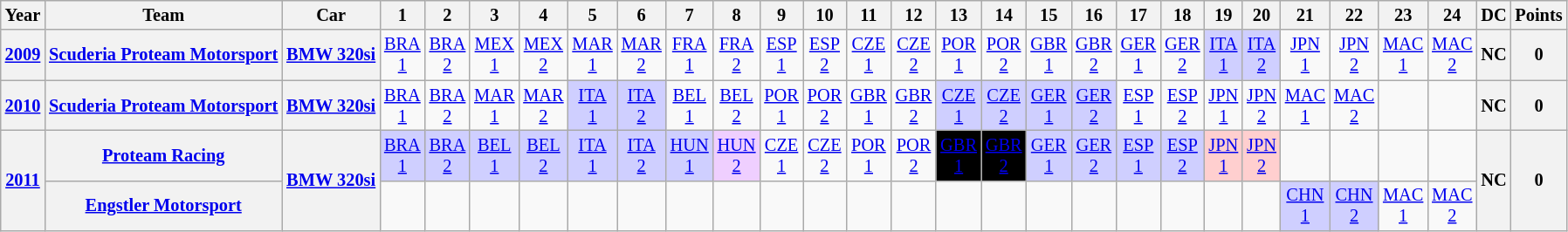<table class="wikitable" style="text-align:center; font-size:85%">
<tr>
<th>Year</th>
<th>Team</th>
<th>Car</th>
<th>1</th>
<th>2</th>
<th>3</th>
<th>4</th>
<th>5</th>
<th>6</th>
<th>7</th>
<th>8</th>
<th>9</th>
<th>10</th>
<th>11</th>
<th>12</th>
<th>13</th>
<th>14</th>
<th>15</th>
<th>16</th>
<th>17</th>
<th>18</th>
<th>19</th>
<th>20</th>
<th>21</th>
<th>22</th>
<th>23</th>
<th>24</th>
<th>DC</th>
<th>Points</th>
</tr>
<tr>
<th><a href='#'>2009</a></th>
<th><a href='#'>Scuderia Proteam Motorsport</a></th>
<th><a href='#'>BMW 320si</a></th>
<td><a href='#'>BRA<br>1</a></td>
<td><a href='#'>BRA<br>2</a></td>
<td><a href='#'>MEX<br>1</a></td>
<td><a href='#'>MEX<br>2</a></td>
<td><a href='#'>MAR<br>1</a></td>
<td><a href='#'>MAR<br>2</a></td>
<td><a href='#'>FRA<br>1</a></td>
<td><a href='#'>FRA<br>2</a></td>
<td><a href='#'>ESP<br>1</a></td>
<td><a href='#'>ESP<br>2</a></td>
<td><a href='#'>CZE<br>1</a></td>
<td><a href='#'>CZE<br>2</a></td>
<td><a href='#'>POR<br>1</a></td>
<td><a href='#'>POR<br>2</a></td>
<td><a href='#'>GBR<br>1</a></td>
<td><a href='#'>GBR<br>2</a></td>
<td><a href='#'>GER<br>1</a><br> <small></small></td>
<td><a href='#'>GER<br>2</a></td>
<td style="background:#cfcfff;"><a href='#'>ITA<br>1</a><br></td>
<td style="background:#cfcfff;"><a href='#'>ITA<br>2</a><br></td>
<td><a href='#'>JPN<br>1</a></td>
<td><a href='#'>JPN<br>2</a></td>
<td><a href='#'>MAC<br>1</a></td>
<td><a href='#'>MAC<br>2</a></td>
<th><strong>NC</strong></th>
<th><strong>0</strong></th>
</tr>
<tr>
<th><a href='#'>2010</a></th>
<th><a href='#'>Scuderia Proteam Motorsport</a></th>
<th><a href='#'>BMW 320si</a></th>
<td><a href='#'>BRA<br>1</a></td>
<td><a href='#'>BRA<br>2</a></td>
<td><a href='#'>MAR<br>1</a></td>
<td><a href='#'>MAR<br>2</a></td>
<td style="background:#cfcfff;"><a href='#'>ITA<br>1</a><br></td>
<td style="background:#cfcfff;"><a href='#'>ITA<br>2</a><br></td>
<td><a href='#'>BEL<br>1</a></td>
<td><a href='#'>BEL<br>2</a></td>
<td><a href='#'>POR<br>1</a></td>
<td><a href='#'>POR<br>2</a></td>
<td><a href='#'>GBR<br>1</a></td>
<td><a href='#'>GBR<br>2</a></td>
<td style="background:#cfcfff;"><a href='#'>CZE<br>1</a><br></td>
<td style="background:#cfcfff;"><a href='#'>CZE<br>2</a><br></td>
<td style="background:#cfcfff;"><a href='#'>GER<br>1</a><br></td>
<td style="background:#cfcfff;"><a href='#'>GER<br>2</a><br></td>
<td><a href='#'>ESP<br>1</a></td>
<td><a href='#'>ESP<br>2</a></td>
<td><a href='#'>JPN<br>1</a></td>
<td><a href='#'>JPN<br>2</a></td>
<td><a href='#'>MAC<br>1</a></td>
<td><a href='#'>MAC<br>2</a></td>
<td></td>
<td></td>
<th><strong>NC</strong></th>
<th><strong>0</strong></th>
</tr>
<tr>
<th rowspan=2><a href='#'>2011</a></th>
<th><a href='#'>Proteam Racing</a></th>
<th rowspan=2><a href='#'>BMW 320si</a></th>
<td style="background:#cfcfff;"><a href='#'>BRA<br>1</a><br></td>
<td style="background:#cfcfff;"><a href='#'>BRA<br>2</a><br></td>
<td style="background:#cfcfff;"><a href='#'>BEL<br>1</a><br></td>
<td style="background:#cfcfff;"><a href='#'>BEL<br>2</a><br></td>
<td style="background:#cfcfff;"><a href='#'>ITA<br>1</a><br></td>
<td style="background:#cfcfff;"><a href='#'>ITA<br>2</a><br></td>
<td style="background:#cfcfff;"><a href='#'>HUN<br>1</a><br></td>
<td style="background:#efcfff;"><a href='#'>HUN<br>2</a><br></td>
<td><a href='#'>CZE<br>1</a></td>
<td><a href='#'>CZE<br>2</a></td>
<td><a href='#'>POR<br>1</a></td>
<td><a href='#'>POR<br>2</a></td>
<td style="background:black; color:white"><a href='#'><span>GBR<br>1</span></a><br></td>
<td style="background:black; color:white"><a href='#'><span>GBR<br>2</span></a><br></td>
<td style="background:#cfcfff;"><a href='#'>GER<br>1</a><br></td>
<td style="background:#cfcfff;"><a href='#'>GER<br>2</a><br></td>
<td style="background:#cfcfff;"><a href='#'>ESP<br>1</a><br></td>
<td style="background:#cfcfff;"><a href='#'>ESP<br>2</a><br></td>
<td style="background:#ffcfcf;"><a href='#'>JPN<br>1</a><br></td>
<td style="background:#ffcfcf;"><a href='#'>JPN<br>2</a><br></td>
<td></td>
<td></td>
<td></td>
<td></td>
<th rowspan=2>NC</th>
<th rowspan=2>0</th>
</tr>
<tr>
<th><a href='#'>Engstler Motorsport</a></th>
<td></td>
<td></td>
<td></td>
<td></td>
<td></td>
<td></td>
<td></td>
<td></td>
<td></td>
<td></td>
<td></td>
<td></td>
<td></td>
<td></td>
<td></td>
<td></td>
<td></td>
<td></td>
<td></td>
<td></td>
<td style="background:#cfcfff;"><a href='#'>CHN<br>1</a><br></td>
<td style="background:#cfcfff;"><a href='#'>CHN<br>2</a><br></td>
<td><a href='#'>MAC<br>1</a></td>
<td><a href='#'>MAC<br>2</a></td>
</tr>
</table>
